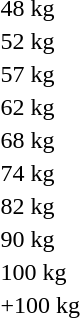<table>
<tr>
<td>48 kg</td>
<td></td>
<td></td>
<td></td>
</tr>
<tr>
<td>52 kg</td>
<td></td>
<td></td>
<td></td>
</tr>
<tr>
<td>57 kg</td>
<td></td>
<td></td>
<td></td>
</tr>
<tr>
<td>62 kg</td>
<td></td>
<td></td>
<td></td>
</tr>
<tr>
<td>68 kg</td>
<td></td>
<td></td>
<td></td>
</tr>
<tr>
<td>74 kg</td>
<td></td>
<td></td>
<td></td>
</tr>
<tr>
<td>82 kg</td>
<td></td>
<td></td>
<td></td>
</tr>
<tr>
<td>90 kg</td>
<td></td>
<td></td>
<td></td>
</tr>
<tr>
<td>100 kg</td>
<td></td>
<td></td>
<td></td>
</tr>
<tr>
<td>+100 kg</td>
<td></td>
<td></td>
<td></td>
</tr>
</table>
